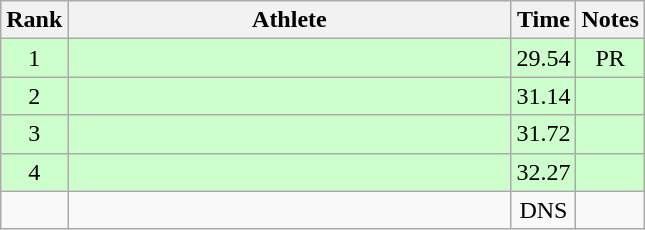<table class="wikitable" style="text-align:center">
<tr>
<th>Rank</th>
<th Style="width:18em">Athlete</th>
<th>Time</th>
<th>Notes</th>
</tr>
<tr style="background:#cfc">
<td>1</td>
<td style="text-align:left"></td>
<td>29.54</td>
<td>PR</td>
</tr>
<tr style="background:#cfc">
<td>2</td>
<td style="text-align:left"></td>
<td>31.14</td>
<td></td>
</tr>
<tr style="background:#cfc">
<td>3</td>
<td style="text-align:left"></td>
<td>31.72</td>
<td></td>
</tr>
<tr style="background:#cfc">
<td>4</td>
<td style="text-align:left"></td>
<td>32.27</td>
<td></td>
</tr>
<tr>
<td></td>
<td style="text-align:left"></td>
<td>DNS</td>
<td></td>
</tr>
</table>
